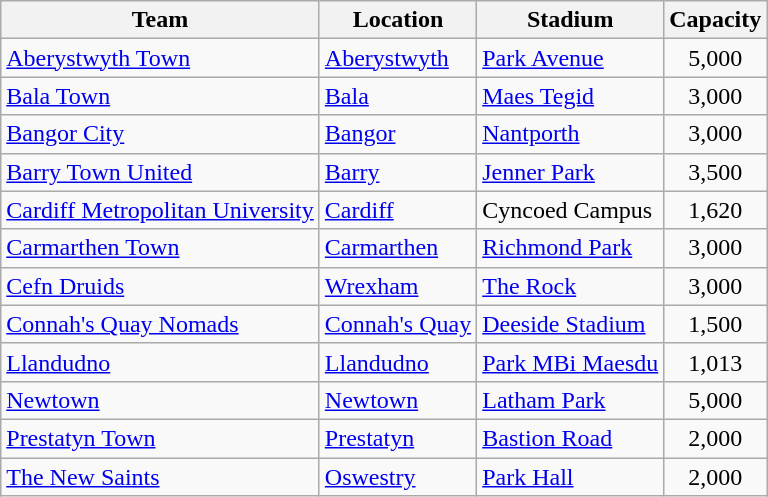<table class="wikitable sortable">
<tr>
<th>Team</th>
<th>Location</th>
<th>Stadium</th>
<th>Capacity</th>
</tr>
<tr>
<td><a href='#'>Aberystwyth Town</a></td>
<td><a href='#'>Aberystwyth</a></td>
<td><a href='#'>Park Avenue</a></td>
<td align="center">5,000</td>
</tr>
<tr>
<td><a href='#'>Bala Town</a></td>
<td><a href='#'>Bala</a></td>
<td><a href='#'>Maes Tegid</a></td>
<td align="center">3,000</td>
</tr>
<tr>
<td><a href='#'>Bangor City</a></td>
<td><a href='#'>Bangor</a></td>
<td><a href='#'>Nantporth</a></td>
<td align="center">3,000</td>
</tr>
<tr>
<td><a href='#'>Barry Town United</a></td>
<td><a href='#'>Barry</a></td>
<td><a href='#'>Jenner Park</a></td>
<td align="center">3,500</td>
</tr>
<tr>
<td><a href='#'>Cardiff Metropolitan University</a></td>
<td><a href='#'>Cardiff</a></td>
<td>Cyncoed Campus</td>
<td align="center">1,620</td>
</tr>
<tr>
<td><a href='#'>Carmarthen Town</a></td>
<td><a href='#'>Carmarthen</a></td>
<td><a href='#'>Richmond Park</a></td>
<td align="center">3,000</td>
</tr>
<tr>
<td><a href='#'>Cefn Druids</a></td>
<td><a href='#'>Wrexham</a></td>
<td><a href='#'>The Rock</a></td>
<td align="center">3,000</td>
</tr>
<tr>
<td><a href='#'>Connah's Quay Nomads</a></td>
<td><a href='#'>Connah's Quay</a></td>
<td><a href='#'>Deeside Stadium</a></td>
<td align="center">1,500</td>
</tr>
<tr>
<td><a href='#'>Llandudno</a></td>
<td><a href='#'>Llandudno</a></td>
<td><a href='#'>Park MBi Maesdu</a></td>
<td align="center">1,013</td>
</tr>
<tr>
<td><a href='#'>Newtown</a></td>
<td><a href='#'>Newtown</a></td>
<td><a href='#'>Latham Park</a></td>
<td align="center">5,000</td>
</tr>
<tr>
<td><a href='#'>Prestatyn Town</a></td>
<td><a href='#'>Prestatyn</a></td>
<td><a href='#'>Bastion Road</a></td>
<td align="center">2,000</td>
</tr>
<tr>
<td><a href='#'>The New Saints</a></td>
<td><a href='#'>Oswestry</a></td>
<td><a href='#'>Park Hall</a></td>
<td align="center">2,000</td>
</tr>
</table>
